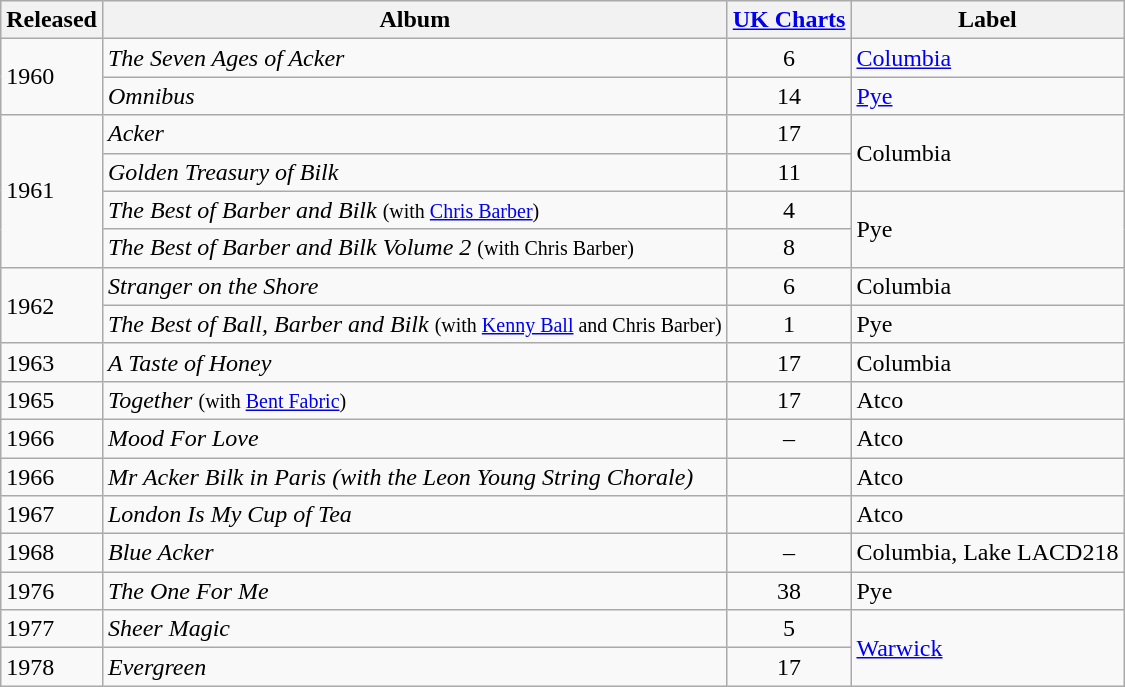<table class="wikitable">
<tr>
<th>Released</th>
<th>Album</th>
<th><a href='#'>UK Charts</a></th>
<th>Label</th>
</tr>
<tr>
<td rowspan="2">1960</td>
<td><em>The Seven Ages of Acker</em></td>
<td align="center">6</td>
<td><a href='#'>Columbia</a></td>
</tr>
<tr>
<td><em>Omnibus</em></td>
<td align="center">14</td>
<td><a href='#'>Pye</a></td>
</tr>
<tr>
<td rowspan="4">1961</td>
<td><em>Acker</em></td>
<td align="center">17</td>
<td rowspan="2">Columbia</td>
</tr>
<tr>
<td><em>Golden Treasury of Bilk</em></td>
<td align="center">11</td>
</tr>
<tr>
<td><em>The Best of Barber and Bilk</em> <small>(with <a href='#'>Chris Barber</a>)</small></td>
<td align="center">4</td>
<td rowspan="2">Pye</td>
</tr>
<tr>
<td><em>The Best of Barber and Bilk Volume 2</em> <small>(with Chris Barber)</small></td>
<td align="center">8</td>
</tr>
<tr>
<td rowspan="2">1962</td>
<td><em>Stranger on the Shore</em></td>
<td align="center">6</td>
<td>Columbia</td>
</tr>
<tr>
<td><em>The Best of Ball, Barber and Bilk</em> <small>(with <a href='#'>Kenny Ball</a> and Chris Barber)</small></td>
<td align="center">1</td>
<td>Pye</td>
</tr>
<tr>
<td>1963</td>
<td><em>A Taste of Honey</em></td>
<td align="center">17</td>
<td>Columbia</td>
</tr>
<tr>
<td>1965</td>
<td><em>Together</em> <small>(with <a href='#'>Bent Fabric</a>)</small></td>
<td align="center">17</td>
<td>Atco</td>
</tr>
<tr>
<td>1966</td>
<td><em>Mood For Love</em></td>
<td align="center">–</td>
<td>Atco</td>
</tr>
<tr>
<td>1966</td>
<td><em>Mr Acker Bilk in Paris (with the Leon Young String Chorale)</em></td>
<td></td>
<td>Atco</td>
</tr>
<tr>
<td>1967</td>
<td><em>London Is My Cup of Tea</em></td>
<td></td>
<td>Atco</td>
</tr>
<tr>
<td>1968</td>
<td><em>Blue Acker</em></td>
<td align="center">–</td>
<td>Columbia, Lake LACD218</td>
</tr>
<tr>
<td>1976</td>
<td><em>The One For Me</em></td>
<td align="center">38</td>
<td>Pye</td>
</tr>
<tr>
<td>1977</td>
<td><em>Sheer Magic</em></td>
<td align="center">5</td>
<td rowspan="2"><a href='#'>Warwick</a></td>
</tr>
<tr>
<td>1978</td>
<td><em>Evergreen</em></td>
<td align="center">17</td>
</tr>
</table>
